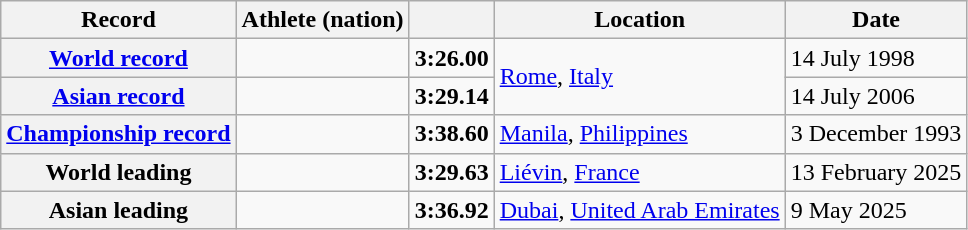<table class="wikitable">
<tr>
<th scope="col">Record</th>
<th scope="col">Athlete (nation)</th>
<th scope="col"></th>
<th scope="col">Location</th>
<th scope="col">Date</th>
</tr>
<tr>
<th scope="row"><a href='#'>World record</a></th>
<td></td>
<td align="center"><strong>3:26.00</strong></td>
<td rowspan="2"><a href='#'>Rome</a>, <a href='#'>Italy</a></td>
<td>14 July 1998</td>
</tr>
<tr>
<th scope="row"><a href='#'>Asian record</a></th>
<td></td>
<td align="center"><strong>3:29.14</strong></td>
<td>14 July 2006</td>
</tr>
<tr>
<th><a href='#'>Championship record</a></th>
<td></td>
<td align="center"><strong>3:38.60</strong></td>
<td><a href='#'>Manila</a>, <a href='#'>Philippines</a></td>
<td>3 December 1993</td>
</tr>
<tr>
<th scope="row">World leading</th>
<td></td>
<td align="center"><strong>3:29.63</strong></td>
<td><a href='#'>Liévin</a>, <a href='#'>France</a></td>
<td>13 February 2025</td>
</tr>
<tr>
<th scope="row">Asian leading</th>
<td></td>
<td align="center"><strong>3:36.92</strong></td>
<td><a href='#'>Dubai</a>, <a href='#'>United Arab Emirates</a></td>
<td>9 May 2025</td>
</tr>
</table>
